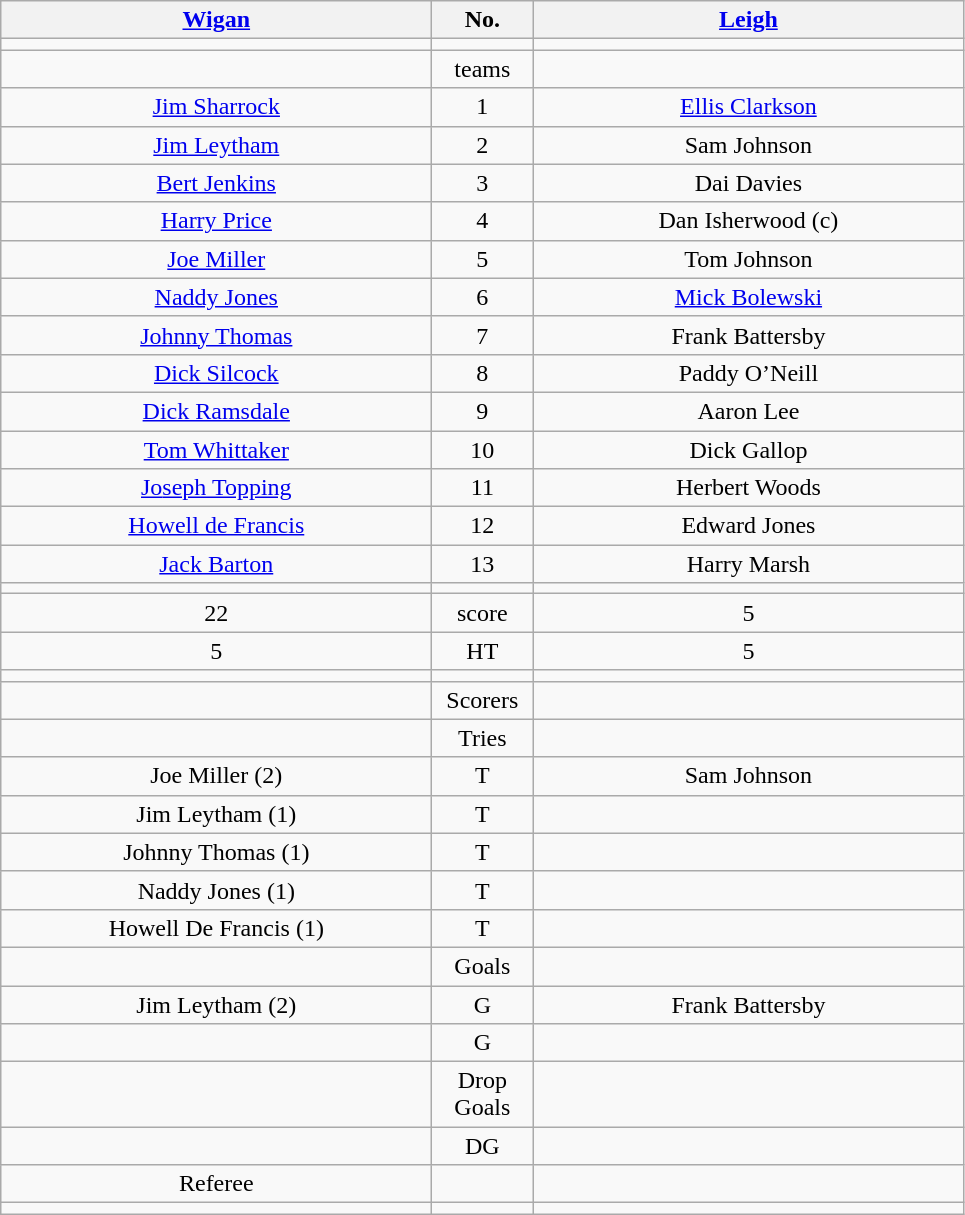<table class="wikitable" style="text-align:center;">
<tr>
<th width=280 abbr="Wigan"><a href='#'>Wigan</a></th>
<th width=60 abbr="Number">No.</th>
<th width=280 abbr="Leigh"><a href='#'>Leigh</a></th>
</tr>
<tr>
<td></td>
<td></td>
<td></td>
</tr>
<tr>
<td></td>
<td>teams</td>
<td></td>
</tr>
<tr>
<td><a href='#'>Jim Sharrock</a></td>
<td>1</td>
<td><a href='#'>Ellis Clarkson</a></td>
</tr>
<tr>
<td><a href='#'>Jim Leytham</a></td>
<td>2</td>
<td>Sam Johnson</td>
</tr>
<tr>
<td><a href='#'>Bert Jenkins</a></td>
<td>3</td>
<td>Dai Davies</td>
</tr>
<tr>
<td><a href='#'>Harry Price</a></td>
<td>4</td>
<td>Dan Isherwood (c)</td>
</tr>
<tr>
<td><a href='#'>Joe Miller</a></td>
<td>5</td>
<td>Tom Johnson</td>
</tr>
<tr>
<td><a href='#'>Naddy Jones</a></td>
<td>6</td>
<td><a href='#'>Mick Bolewski</a></td>
</tr>
<tr>
<td><a href='#'>Johnny Thomas</a></td>
<td>7</td>
<td>Frank Battersby</td>
</tr>
<tr>
<td><a href='#'>Dick Silcock</a></td>
<td>8</td>
<td>Paddy O’Neill</td>
</tr>
<tr>
<td><a href='#'>Dick Ramsdale</a></td>
<td>9</td>
<td>Aaron Lee</td>
</tr>
<tr>
<td><a href='#'>Tom Whittaker</a></td>
<td>10</td>
<td>Dick Gallop</td>
</tr>
<tr>
<td><a href='#'>Jo</a><a href='#'>seph Topping</a></td>
<td>11</td>
<td>Herbert Woods</td>
</tr>
<tr>
<td><a href='#'>Howell de Francis</a></td>
<td>12</td>
<td>Edward Jones</td>
</tr>
<tr>
<td><a href='#'>Jack Barton</a></td>
<td>13</td>
<td>Harry Marsh</td>
</tr>
<tr>
<td></td>
<td></td>
<td></td>
</tr>
<tr>
<td>22</td>
<td>score</td>
<td>5</td>
</tr>
<tr>
<td>5</td>
<td>HT</td>
<td>5</td>
</tr>
<tr>
<td></td>
<td></td>
<td></td>
</tr>
<tr>
<td></td>
<td>Scorers</td>
<td></td>
</tr>
<tr>
<td></td>
<td>Tries</td>
<td></td>
</tr>
<tr>
<td>Joe Miller (2)</td>
<td>T</td>
<td>Sam Johnson</td>
</tr>
<tr>
<td>Jim Leytham (1)</td>
<td>T</td>
<td></td>
</tr>
<tr>
<td>Johnny Thomas (1)</td>
<td>T</td>
<td></td>
</tr>
<tr>
<td>Naddy Jones (1)</td>
<td>T</td>
<td></td>
</tr>
<tr>
<td>Howell De Francis (1)</td>
<td>T</td>
<td></td>
</tr>
<tr>
<td></td>
<td>Goals</td>
<td></td>
</tr>
<tr>
<td>Jim Leytham (2)</td>
<td>G</td>
<td>Frank Battersby</td>
</tr>
<tr>
<td></td>
<td>G</td>
<td></td>
</tr>
<tr>
<td></td>
<td>Drop Goals</td>
<td></td>
</tr>
<tr>
<td></td>
<td>DG</td>
<td></td>
</tr>
<tr>
<td>Referee</td>
<td></td>
<td></td>
</tr>
<tr>
<td></td>
<td></td>
<td></td>
</tr>
</table>
